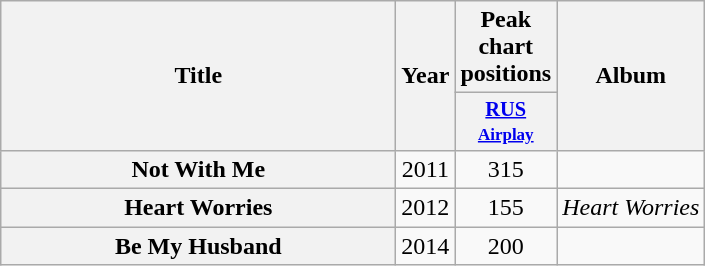<table class="wikitable plainrowheaders" style="text-align:center;">
<tr>
<th scope="col" rowspan="2" style="width:16em;">Title</th>
<th scope="col" rowspan="2" style="width:1em;">Year</th>
<th scope="col">Peak chart positions</th>
<th scope="col" rowspan="2">Album</th>
</tr>
<tr>
<th scope="col" style="width:3em;font-size:85%;"><a href='#'>RUS<br><small>Airplay</small></a><br></th>
</tr>
<tr>
<th scope="row">Not With Me</th>
<td>2011</td>
<td>315</td>
<td></td>
</tr>
<tr>
<th scope="row">Heart Worries</th>
<td>2012</td>
<td>155</td>
<td><em>Heart Worries</em></td>
</tr>
<tr>
<th scope="row">Be My Husband</th>
<td>2014</td>
<td>200</td>
<td></td>
</tr>
</table>
